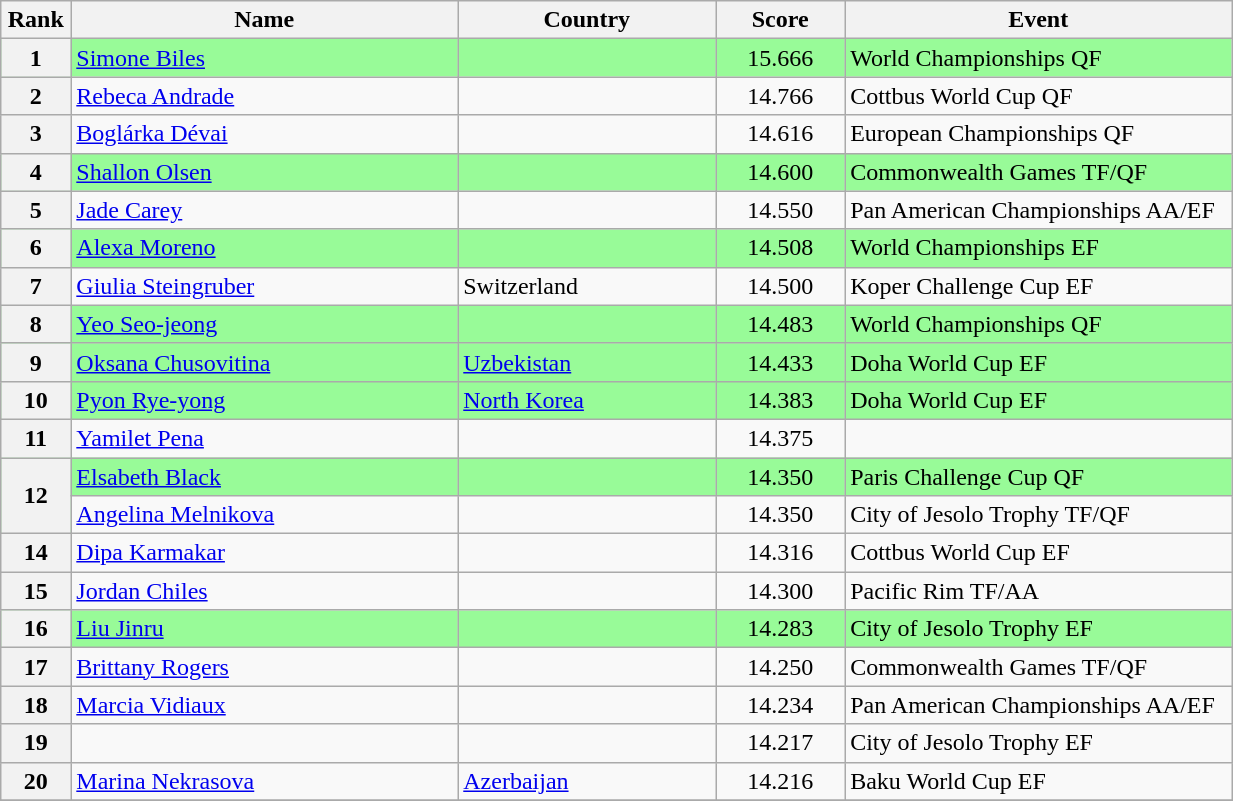<table style="width:65%;" class="wikitable sortable">
<tr>
<th style="text-align:center; width:5%;">Rank</th>
<th style="text-align:center; width:30%;">Name</th>
<th style="text-align:center; width:20%;">Country</th>
<th style="text-align:center; width:10%;">Score</th>
<th style="text-align:center; width:30%;">Event</th>
</tr>
<tr style="background:#98fb98;">
<th>1</th>
<td><a href='#'>Simone Biles</a></td>
<td></td>
<td align="center">15.666</td>
<td>World Championships QF</td>
</tr>
<tr>
<th>2</th>
<td><a href='#'>Rebeca Andrade</a></td>
<td></td>
<td align="center">14.766</td>
<td>Cottbus World Cup QF</td>
</tr>
<tr>
<th>3</th>
<td><a href='#'>Boglárka Dévai</a></td>
<td></td>
<td align="center">14.616</td>
<td>European Championships QF</td>
</tr>
<tr style="background:#98fb98;">
<th>4</th>
<td><a href='#'>Shallon Olsen</a></td>
<td></td>
<td align="center">14.600</td>
<td>Commonwealth Games TF/QF</td>
</tr>
<tr>
<th>5</th>
<td><a href='#'>Jade Carey</a></td>
<td></td>
<td align="center">14.550</td>
<td>Pan American Championships AA/EF</td>
</tr>
<tr style="background:#98fb98;">
<th>6</th>
<td><a href='#'>Alexa Moreno</a></td>
<td></td>
<td align="center">14.508</td>
<td>World Championships EF</td>
</tr>
<tr>
<th>7</th>
<td><a href='#'>Giulia Steingruber</a></td>
<td> Switzerland</td>
<td align="center">14.500</td>
<td>Koper Challenge Cup EF</td>
</tr>
<tr style="background:#98fb98;">
<th>8</th>
<td><a href='#'>Yeo Seo-jeong</a></td>
<td></td>
<td align="center">14.483</td>
<td>World Championships QF</td>
</tr>
<tr style="background:#98fb98;">
<th>9</th>
<td><a href='#'>Oksana Chusovitina</a></td>
<td> <a href='#'>Uzbekistan</a></td>
<td align="center">14.433</td>
<td>Doha World Cup EF</td>
</tr>
<tr style="background:#98fb98;">
<th>10</th>
<td><a href='#'>Pyon Rye-yong</a></td>
<td> <a href='#'>North Korea</a></td>
<td align="center">14.383</td>
<td>Doha World Cup EF</td>
</tr>
<tr>
<th>11</th>
<td><a href='#'>Yamilet Pena</a></td>
<td></td>
<td align="center">14.375</td>
<td></td>
</tr>
<tr style="background:#98fb98;">
<th rowspan="2">12</th>
<td><a href='#'>Elsabeth Black</a></td>
<td></td>
<td align="center">14.350</td>
<td>Paris Challenge Cup QF</td>
</tr>
<tr>
<td><a href='#'>Angelina Melnikova</a></td>
<td></td>
<td align="center">14.350</td>
<td>City of Jesolo Trophy TF/QF</td>
</tr>
<tr>
<th>14</th>
<td><a href='#'>Dipa Karmakar</a></td>
<td></td>
<td align="center">14.316</td>
<td>Cottbus World Cup EF</td>
</tr>
<tr>
<th>15</th>
<td><a href='#'>Jordan Chiles</a></td>
<td></td>
<td align="center">14.300</td>
<td>Pacific Rim TF/AA</td>
</tr>
<tr style="background:#98fb98;">
<th>16</th>
<td><a href='#'>Liu Jinru</a></td>
<td></td>
<td align="center">14.283</td>
<td>City of Jesolo Trophy EF</td>
</tr>
<tr>
<th>17</th>
<td><a href='#'>Brittany Rogers</a></td>
<td></td>
<td align="center">14.250</td>
<td>Commonwealth Games TF/QF</td>
</tr>
<tr>
<th>18</th>
<td><a href='#'>Marcia Vidiaux</a></td>
<td></td>
<td align="center">14.234</td>
<td>Pan American Championships AA/EF</td>
</tr>
<tr>
<th>19</th>
<td></td>
<td></td>
<td align="center">14.217</td>
<td>City of Jesolo Trophy EF</td>
</tr>
<tr>
<th>20</th>
<td><a href='#'>Marina Nekrasova</a></td>
<td> <a href='#'>Azerbaijan</a></td>
<td align="center">14.216</td>
<td>Baku World Cup EF</td>
</tr>
<tr>
</tr>
</table>
